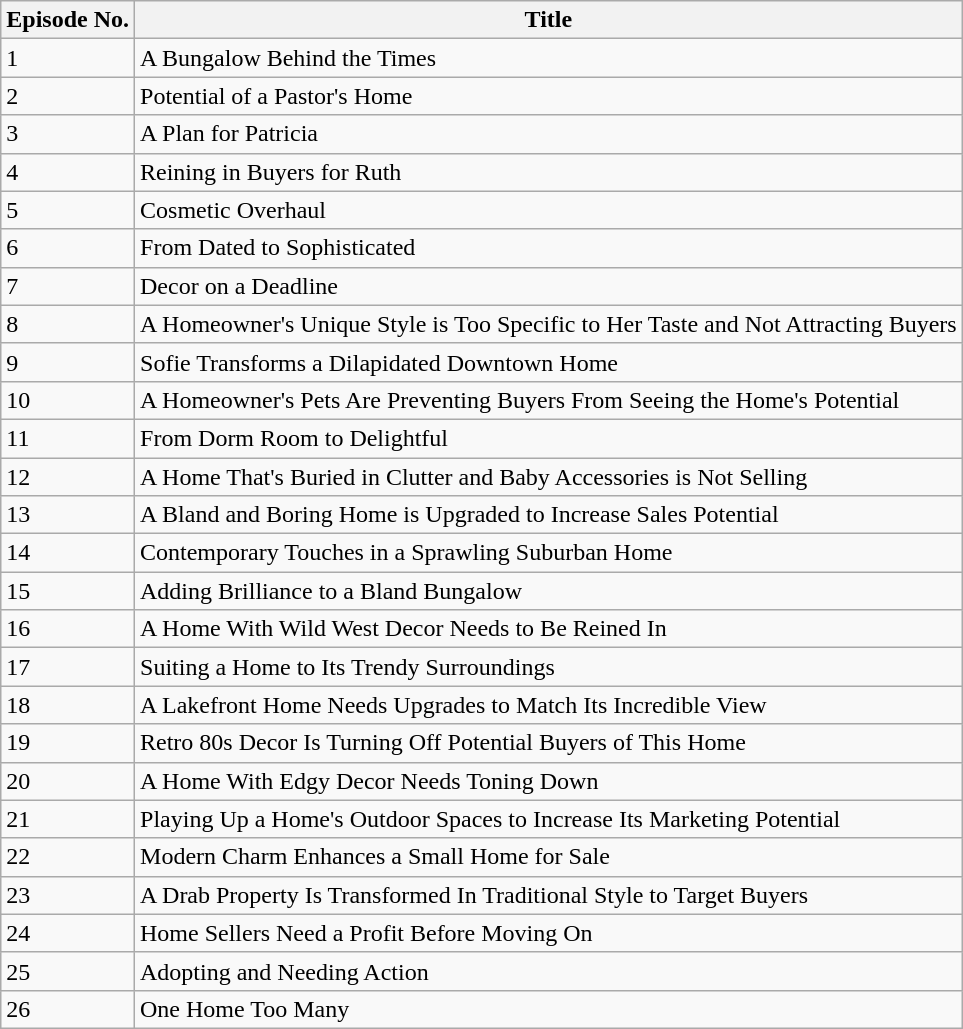<table class="wikitable">
<tr>
<th>Episode No.</th>
<th>Title</th>
</tr>
<tr>
<td>1</td>
<td>A Bungalow Behind the Times</td>
</tr>
<tr>
<td>2</td>
<td>Potential of a Pastor's Home</td>
</tr>
<tr>
<td>3</td>
<td>A Plan for Patricia</td>
</tr>
<tr>
<td>4</td>
<td>Reining in Buyers for Ruth</td>
</tr>
<tr>
<td>5</td>
<td>Cosmetic Overhaul</td>
</tr>
<tr>
<td>6</td>
<td>From Dated to Sophisticated</td>
</tr>
<tr>
<td>7</td>
<td>Decor on a Deadline</td>
</tr>
<tr>
<td>8</td>
<td>A Homeowner's Unique Style is Too Specific to Her Taste and Not Attracting Buyers</td>
</tr>
<tr>
<td>9</td>
<td>Sofie Transforms a Dilapidated Downtown Home</td>
</tr>
<tr>
<td>10</td>
<td>A Homeowner's Pets Are Preventing Buyers From Seeing the Home's Potential</td>
</tr>
<tr>
<td>11</td>
<td>From Dorm Room to Delightful</td>
</tr>
<tr>
<td>12</td>
<td>A Home That's Buried in Clutter and Baby Accessories is Not Selling</td>
</tr>
<tr>
<td>13</td>
<td>A Bland and Boring Home is Upgraded to Increase Sales Potential</td>
</tr>
<tr>
<td>14</td>
<td>Contemporary Touches in a Sprawling Suburban Home</td>
</tr>
<tr>
<td>15</td>
<td>Adding Brilliance to a Bland Bungalow</td>
</tr>
<tr>
<td>16</td>
<td>A Home With Wild West Decor Needs to Be Reined In</td>
</tr>
<tr>
<td>17</td>
<td>Suiting a Home to Its Trendy Surroundings</td>
</tr>
<tr>
<td>18</td>
<td>A Lakefront Home Needs Upgrades to Match Its Incredible View</td>
</tr>
<tr>
<td>19</td>
<td>Retro 80s Decor Is Turning Off Potential Buyers of This Home</td>
</tr>
<tr>
<td>20</td>
<td>A Home With Edgy Decor Needs Toning Down</td>
</tr>
<tr>
<td>21</td>
<td>Playing Up a Home's Outdoor Spaces to Increase Its Marketing Potential</td>
</tr>
<tr>
<td>22</td>
<td>Modern Charm Enhances a Small Home for Sale</td>
</tr>
<tr>
<td>23</td>
<td>A Drab Property Is Transformed In Traditional Style to Target Buyers</td>
</tr>
<tr>
<td>24</td>
<td>Home Sellers Need a Profit Before Moving On</td>
</tr>
<tr>
<td>25</td>
<td>Adopting and Needing Action</td>
</tr>
<tr>
<td>26</td>
<td>One Home Too Many</td>
</tr>
</table>
